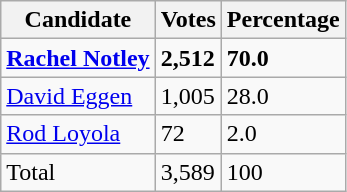<table class="wikitable">
<tr>
<th>Candidate</th>
<th>Votes</th>
<th>Percentage</th>
</tr>
<tr>
<td><strong><a href='#'>Rachel Notley</a></strong></td>
<td><strong>2,512</strong></td>
<td><strong>70.0</strong></td>
</tr>
<tr>
<td><a href='#'>David Eggen</a></td>
<td>1,005</td>
<td>28.0</td>
</tr>
<tr>
<td><a href='#'>Rod Loyola</a></td>
<td>72</td>
<td>2.0</td>
</tr>
<tr>
<td>Total</td>
<td>3,589</td>
<td>100</td>
</tr>
</table>
